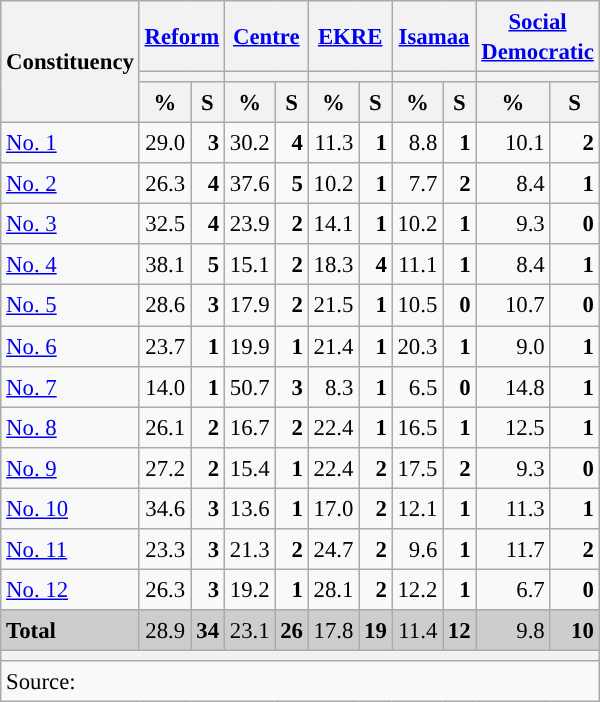<table class="wikitable sortable" style="text-align:right; font-size:95%; line-height:20px;">
<tr>
<th rowspan="3">Constituency</th>
<th colspan="2" width="30px" class="unsortable"><a href='#'>Reform</a></th>
<th colspan="2" width="30px" class="unsortable"><a href='#'>Centre</a></th>
<th colspan="2" width="30px" class="unsortable"><a href='#'>EKRE</a></th>
<th colspan="2" width="30px" class="unsortable"><a href='#'>Isamaa</a></th>
<th colspan="2" width="30px" class="unsortable"><a href='#'>Social Democratic</a></th>
</tr>
<tr>
<th colspan="2" style="background:"></th>
<th colspan="2" style="background:"></th>
<th colspan="2" style="background:"></th>
<th colspan="2" style="background:"></th>
<th colspan="2" style="background:"></th>
</tr>
<tr>
<th data-sort-type="number">%</th>
<th data-sort-type="number">S</th>
<th data-sort-type="number">%</th>
<th data-sort-type="number">S</th>
<th data-sort-type="number">%</th>
<th data-sort-type="number">S</th>
<th data-sort-type="number">%</th>
<th data-sort-type="number">S</th>
<th data-sort-type="number">%</th>
<th data-sort-type="number">S</th>
</tr>
<tr>
<td align="left"><a href='#'>No. 1</a></td>
<td>29.0</td>
<td><strong>3</strong></td>
<td style="background:">30.2</td>
<td><strong>4</strong></td>
<td>11.3</td>
<td><strong>1</strong></td>
<td>8.8</td>
<td><strong>1</strong></td>
<td>10.1</td>
<td><strong>2</strong></td>
</tr>
<tr>
<td align="left"><a href='#'>No. 2</a></td>
<td>26.3</td>
<td><strong>4</strong></td>
<td style="background:">37.6</td>
<td><strong>5</strong></td>
<td>10.2</td>
<td><strong>1</strong></td>
<td>7.7</td>
<td><strong>2</strong></td>
<td>8.4</td>
<td><strong>1</strong></td>
</tr>
<tr>
<td align="left"><a href='#'>No. 3</a></td>
<td style="background:">32.5</td>
<td><strong>4</strong></td>
<td>23.9</td>
<td><strong>2</strong></td>
<td>14.1</td>
<td><strong>1</strong></td>
<td>10.2</td>
<td><strong>1</strong></td>
<td>9.3</td>
<td><strong>0</strong></td>
</tr>
<tr>
<td align="left"><a href='#'>No. 4</a></td>
<td style="background:">38.1</td>
<td><strong>5</strong></td>
<td>15.1</td>
<td><strong>2</strong></td>
<td>18.3</td>
<td><strong>4</strong></td>
<td>11.1</td>
<td><strong>1</strong></td>
<td>8.4</td>
<td><strong>1</strong></td>
</tr>
<tr>
<td align="left"><a href='#'>No. 5</a></td>
<td style="background:">28.6</td>
<td><strong>3</strong></td>
<td>17.9</td>
<td><strong>2</strong></td>
<td>21.5</td>
<td><strong>1</strong></td>
<td>10.5</td>
<td><strong>0</strong></td>
<td>10.7</td>
<td><strong>0</strong></td>
</tr>
<tr>
<td align="left"><a href='#'>No. 6</a></td>
<td style="background:">23.7</td>
<td><strong>1</strong></td>
<td>19.9</td>
<td><strong>1</strong></td>
<td>21.4</td>
<td><strong>1</strong></td>
<td>20.3</td>
<td><strong>1</strong></td>
<td>9.0</td>
<td><strong>1</strong></td>
</tr>
<tr>
<td align="left"><a href='#'>No. 7</a></td>
<td>14.0</td>
<td><strong>1</strong></td>
<td style="background:">50.7</td>
<td><strong>3</strong></td>
<td>8.3</td>
<td><strong>1</strong></td>
<td>6.5</td>
<td><strong>0</strong></td>
<td>14.8</td>
<td><strong>1</strong></td>
</tr>
<tr>
<td align="left"><a href='#'>No. 8</a></td>
<td style="background:">26.1</td>
<td><strong>2</strong></td>
<td>16.7</td>
<td><strong>2</strong></td>
<td>22.4</td>
<td><strong>1</strong></td>
<td>16.5</td>
<td><strong>1</strong></td>
<td>12.5</td>
<td><strong>1</strong></td>
</tr>
<tr>
<td align="left"><a href='#'>No. 9</a></td>
<td style="background:">27.2</td>
<td><strong>2</strong></td>
<td>15.4</td>
<td><strong>1</strong></td>
<td>22.4</td>
<td><strong>2</strong></td>
<td>17.5</td>
<td><strong>2</strong></td>
<td>9.3</td>
<td><strong>0</strong></td>
</tr>
<tr>
<td align="left"><a href='#'>No. 10</a></td>
<td style="background:">34.6</td>
<td><strong>3</strong></td>
<td>13.6</td>
<td><strong>1</strong></td>
<td>17.0</td>
<td><strong>2</strong></td>
<td>12.1</td>
<td><strong>1</strong></td>
<td>11.3</td>
<td><strong>1</strong></td>
</tr>
<tr>
<td align="left"><a href='#'>No. 11</a></td>
<td>23.3</td>
<td><strong>3</strong></td>
<td>21.3</td>
<td><strong>2</strong></td>
<td style="background:">24.7</td>
<td><strong>2</strong></td>
<td>9.6</td>
<td><strong>1</strong></td>
<td>11.7</td>
<td><strong>2</strong></td>
</tr>
<tr>
<td align="left"><a href='#'>No. 12</a></td>
<td>26.3</td>
<td><strong>3</strong></td>
<td>19.2</td>
<td><strong>1</strong></td>
<td style="background:">28.1</td>
<td><strong>2</strong></td>
<td>12.2</td>
<td><strong>1</strong></td>
<td>6.7</td>
<td><strong>0</strong></td>
</tr>
<tr style="background:#CDCDCD;">
<td align="left"><strong>Total</strong></td>
<td style="background:">28.9</td>
<td><strong>34</strong></td>
<td>23.1</td>
<td><strong>26</strong></td>
<td>17.8</td>
<td><strong>19</strong></td>
<td>11.4</td>
<td><strong>12</strong></td>
<td>9.8</td>
<td><strong>10</strong></td>
</tr>
<tr>
<th colspan="13"></th>
</tr>
<tr>
<th colspan="13" style="text-align:left; font-weight:normal; background:#F9F9F9">Source: </th>
</tr>
</table>
